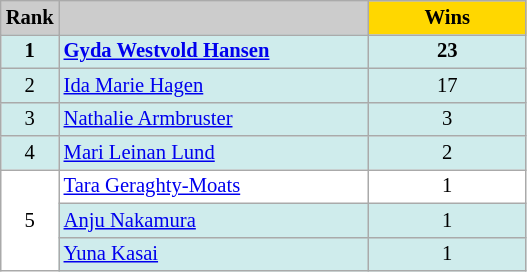<table class="wikitable plainrowheaders" style="background:#fff; font-size:86%; border:grey solid 1px; border-collapse:collapse;">
<tr style="background:#ccc; text-align:center;">
<th scope="col" style="background:#ccc; width:30px;">Rank</th>
<th scope="col" style="background:#ccc; width:200px;"></th>
<th style="background:gold; width:30%">Wins</th>
</tr>
<tr style="background:#CFECEC">
<td align=center><strong>1</strong></td>
<td> <strong><a href='#'>Gyda Westvold Hansen</a></strong></td>
<td align=center><strong>23</strong></td>
</tr>
<tr style="background:#CFECEC">
<td align=center>2</td>
<td> <a href='#'>Ida Marie Hagen</a></td>
<td align=center>17</td>
</tr>
<tr style="background:#CFECEC">
<td align=center>3</td>
<td> <a href='#'>Nathalie Armbruster</a></td>
<td align=center>3</td>
</tr>
<tr style="background:#CFECEC">
<td align=center>4</td>
<td> <a href='#'>Mari Leinan Lund</a></td>
<td align=center>2</td>
</tr>
<tr>
<td rowspan=3 align=center>5</td>
<td> <a href='#'>Tara Geraghty-Moats</a></td>
<td align=center>1</td>
</tr>
<tr style="background:#CFECEC">
<td> <a href='#'>Anju Nakamura</a></td>
<td align=center>1</td>
</tr>
<tr style="background:#CFECEC">
<td> <a href='#'>Yuna Kasai</a></td>
<td align=center>1</td>
</tr>
</table>
